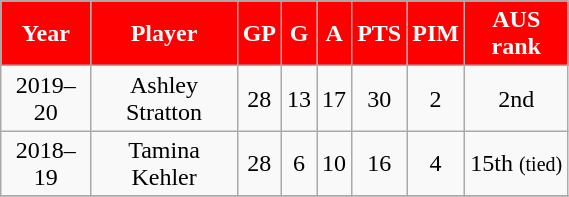<table class="wikitable" width="30%">
<tr align="center"  style=" background:#FF0000;color:#FFFFFF;">
<td><strong>Year</strong></td>
<td><strong>Player</strong></td>
<td><strong>GP</strong></td>
<td><strong>G</strong></td>
<td><strong>A</strong></td>
<td><strong>PTS</strong></td>
<td><strong>PIM</strong></td>
<td><strong>AUS rank</strong></td>
</tr>
<tr align="center" bgcolor="">
<td>2019–20</td>
<td>Ashley Stratton</td>
<td>28</td>
<td>13</td>
<td>17</td>
<td>30</td>
<td>2</td>
<td>2nd</td>
</tr>
<tr align="center" bgcolor="">
<td>2018–19</td>
<td>Tamina Kehler</td>
<td>28</td>
<td>6</td>
<td>10</td>
<td>16</td>
<td>4</td>
<td>15th <small>(tied)</small></td>
</tr>
<tr align="center" bgcolor="">
</tr>
</table>
